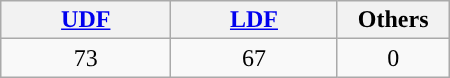<table class="wikitable" style="text-align:center; width:300px; height:50px">
<tr>
<th><a href='#'>UDF</a></th>
<th><a href='#'>LDF</a></th>
<th>Others</th>
</tr>
<tr>
<td style="background:">73</td>
<td style="background:">67</td>
<td style= width:25%>0</td>
</tr>
</table>
